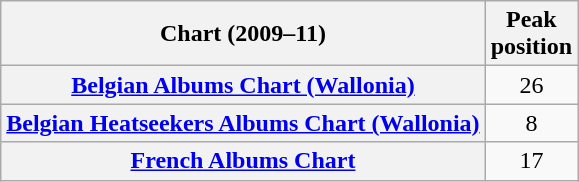<table class="wikitable plainrowheaders sortable">
<tr>
<th scope="col">Chart (2009–11)</th>
<th scope="col">Peak<br>position</th>
</tr>
<tr>
<th scope="row"><a href='#'>Belgian Albums Chart (Wallonia)</a></th>
<td align=center>26</td>
</tr>
<tr>
<th scope="row"><a href='#'>Belgian Heatseekers Albums Chart (Wallonia)</a></th>
<td align=center>8</td>
</tr>
<tr>
<th scope="row"><a href='#'>French Albums Chart</a></th>
<td align=center>17</td>
</tr>
</table>
